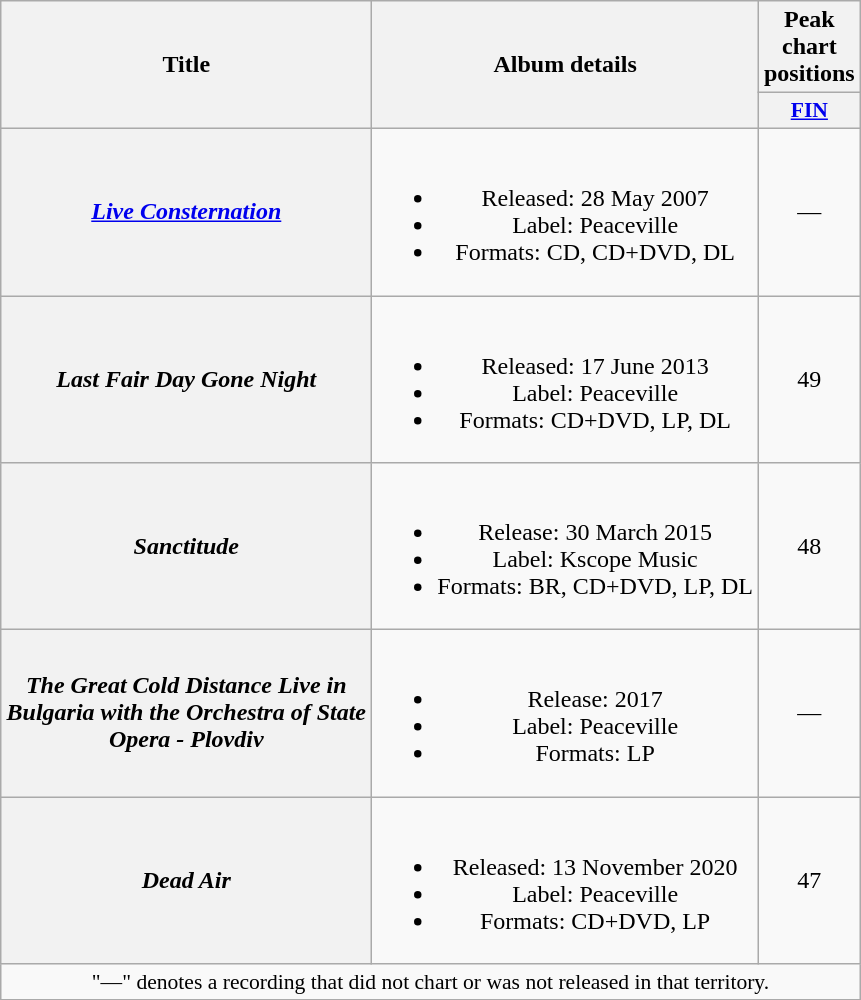<table class="wikitable plainrowheaders" style="text-align:center;">
<tr>
<th scope="col" rowspan="2" style="width:15em;">Title</th>
<th scope="col" rowspan="2">Album details</th>
<th scope="col">Peak chart positions</th>
</tr>
<tr>
<th scope="col" style="width:3em;font-size:90%;"><a href='#'>FIN</a><br></th>
</tr>
<tr>
<th scope="row"><em><a href='#'>Live Consternation</a></em></th>
<td><br><ul><li>Released: 28 May 2007</li><li>Label: Peaceville</li><li>Formats: CD, CD+DVD, DL</li></ul></td>
<td>—</td>
</tr>
<tr>
<th scope="row"><em>Last Fair Day Gone Night</em></th>
<td><br><ul><li>Released: 17 June 2013</li><li>Label: Peaceville</li><li>Formats: CD+DVD, LP, DL</li></ul></td>
<td>49</td>
</tr>
<tr>
<th scope="row"><em>Sanctitude</em></th>
<td><br><ul><li>Release: 30 March 2015</li><li>Label: Kscope Music</li><li>Formats: BR, CD+DVD, LP, DL</li></ul></td>
<td>48</td>
</tr>
<tr>
<th scope="row"><em>The Great Cold Distance Live in Bulgaria with the Orchestra of State Opera - Plovdiv</em></th>
<td><br><ul><li>Release: 2017</li><li>Label: Peaceville</li><li>Formats: LP</li></ul></td>
<td>—</td>
</tr>
<tr>
<th scope="row"><em>Dead Air</em></th>
<td><br><ul><li>Released: 13 November 2020</li><li>Label: Peaceville</li><li>Formats: CD+DVD, LP</li></ul></td>
<td>47</td>
</tr>
<tr>
<td colspan="15" style="font-size:90%">"—" denotes a recording that did not chart or was not released in that territory.</td>
</tr>
</table>
